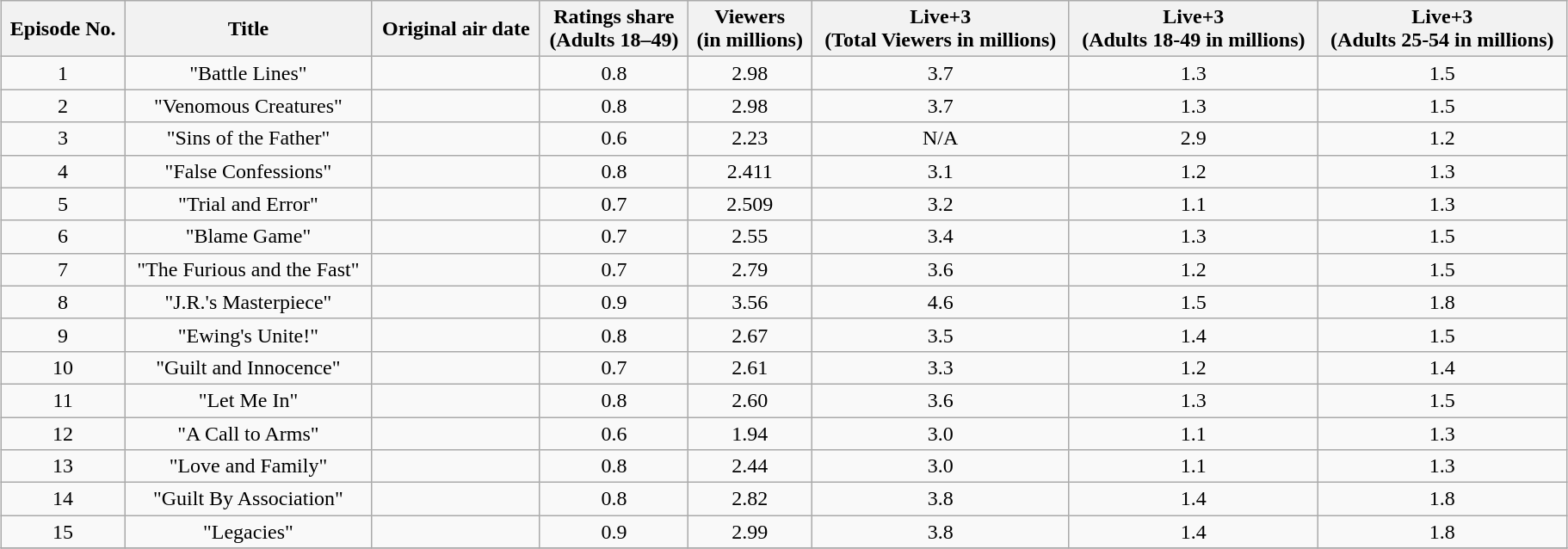<table class="wikitable" style="text-align:center; width: 96%; margin-left: auto; margin-right: auto;">
<tr>
<th>Episode No.</th>
<th>Title</th>
<th>Original air date</th>
<th>Ratings share<br>(Adults 18–49)</th>
<th>Viewers<br>(in millions)</th>
<th>Live+3 <br>(Total Viewers in millions)</th>
<th>Live+3 <br>(Adults 18-49 in millions)</th>
<th>Live+3 <br>(Adults 25-54 in millions)</th>
</tr>
<tr>
<td>1</td>
<td>"Battle Lines"</td>
<td></td>
<td>0.8</td>
<td>2.98</td>
<td>3.7</td>
<td>1.3</td>
<td>1.5</td>
</tr>
<tr>
<td>2</td>
<td>"Venomous Creatures"</td>
<td></td>
<td>0.8</td>
<td>2.98</td>
<td>3.7</td>
<td>1.3</td>
<td>1.5</td>
</tr>
<tr>
<td>3</td>
<td>"Sins of the Father"</td>
<td></td>
<td>0.6</td>
<td>2.23</td>
<td>N/A</td>
<td>2.9</td>
<td>1.2</td>
</tr>
<tr>
<td>4</td>
<td>"False Confessions"</td>
<td></td>
<td>0.8</td>
<td>2.411</td>
<td>3.1</td>
<td>1.2</td>
<td>1.3</td>
</tr>
<tr>
<td>5</td>
<td>"Trial and Error"</td>
<td></td>
<td>0.7</td>
<td>2.509</td>
<td>3.2</td>
<td>1.1</td>
<td>1.3</td>
</tr>
<tr>
<td>6</td>
<td>"Blame Game"</td>
<td></td>
<td>0.7</td>
<td>2.55</td>
<td>3.4</td>
<td>1.3</td>
<td>1.5</td>
</tr>
<tr>
<td>7</td>
<td>"The Furious and the Fast"</td>
<td></td>
<td>0.7</td>
<td>2.79</td>
<td>3.6</td>
<td>1.2</td>
<td>1.5</td>
</tr>
<tr>
<td>8</td>
<td>"J.R.'s Masterpiece"</td>
<td></td>
<td>0.9</td>
<td>3.56</td>
<td>4.6</td>
<td>1.5</td>
<td>1.8</td>
</tr>
<tr>
<td>9</td>
<td>"Ewing's Unite!"</td>
<td></td>
<td>0.8</td>
<td>2.67</td>
<td>3.5</td>
<td>1.4</td>
<td>1.5</td>
</tr>
<tr>
<td>10</td>
<td>"Guilt and Innocence"</td>
<td></td>
<td>0.7</td>
<td>2.61</td>
<td>3.3</td>
<td>1.2</td>
<td>1.4</td>
</tr>
<tr>
<td>11</td>
<td>"Let Me In"</td>
<td></td>
<td>0.8</td>
<td>2.60</td>
<td>3.6</td>
<td>1.3</td>
<td>1.5</td>
</tr>
<tr>
<td>12</td>
<td>"A Call to Arms"</td>
<td></td>
<td>0.6</td>
<td>1.94</td>
<td>3.0</td>
<td>1.1</td>
<td>1.3</td>
</tr>
<tr>
<td>13</td>
<td>"Love and Family"</td>
<td></td>
<td>0.8</td>
<td>2.44</td>
<td>3.0</td>
<td>1.1</td>
<td>1.3</td>
</tr>
<tr>
<td>14</td>
<td>"Guilt By Association"</td>
<td></td>
<td>0.8</td>
<td>2.82</td>
<td>3.8</td>
<td>1.4</td>
<td>1.8</td>
</tr>
<tr>
<td>15</td>
<td>"Legacies"</td>
<td></td>
<td>0.9</td>
<td>2.99</td>
<td>3.8</td>
<td>1.4</td>
<td>1.8</td>
</tr>
<tr>
</tr>
</table>
